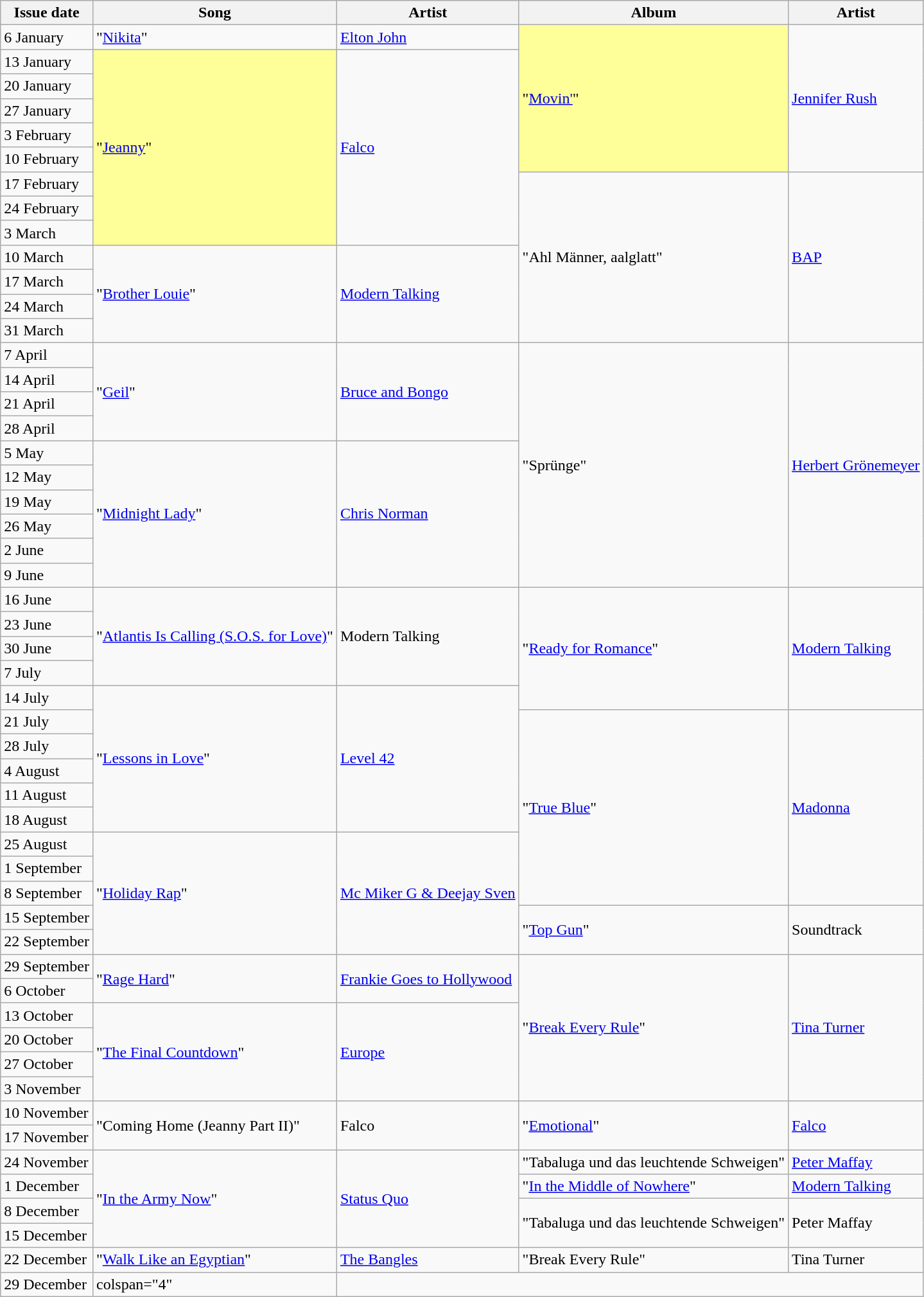<table class="sortable wikitable">
<tr>
<th>Issue date</th>
<th>Song</th>
<th>Artist</th>
<th>Album</th>
<th>Artist</th>
</tr>
<tr>
<td>6 January</td>
<td>"<a href='#'>Nikita</a>"</td>
<td><a href='#'>Elton John</a></td>
<td bgcolor=#FFFF99 rowspan="6">"<a href='#'>Movin'</a>" </td>
<td rowspan="6"><a href='#'>Jennifer Rush</a></td>
</tr>
<tr>
<td>13 January</td>
<td bgcolor=#FFFF99 rowspan="8">"<a href='#'>Jeanny</a>" </td>
<td rowspan="8"><a href='#'>Falco</a></td>
</tr>
<tr>
<td>20 January</td>
</tr>
<tr>
<td>27 January</td>
</tr>
<tr>
<td>3 February</td>
</tr>
<tr>
<td>10 February</td>
</tr>
<tr>
<td>17 February</td>
<td rowspan="7">"Ahl Männer, aalglatt"</td>
<td rowspan="7"><a href='#'>BAP</a></td>
</tr>
<tr>
<td>24 February</td>
</tr>
<tr>
<td>3 March</td>
</tr>
<tr>
<td>10 March</td>
<td rowspan="4">"<a href='#'>Brother Louie</a>"</td>
<td rowspan="4"><a href='#'>Modern Talking</a></td>
</tr>
<tr>
<td>17 March</td>
</tr>
<tr>
<td>24 March</td>
</tr>
<tr>
<td>31 March</td>
</tr>
<tr>
<td>7 April</td>
<td rowspan="4">"<a href='#'>Geil</a>"</td>
<td rowspan="4"><a href='#'>Bruce and Bongo</a></td>
<td rowspan="10">"Sprünge"</td>
<td rowspan="10"><a href='#'>Herbert Grönemeyer</a></td>
</tr>
<tr>
<td>14 April</td>
</tr>
<tr>
<td>21 April</td>
</tr>
<tr>
<td>28 April</td>
</tr>
<tr>
<td>5 May</td>
<td rowspan="6">"<a href='#'>Midnight Lady</a>"</td>
<td rowspan="6"><a href='#'>Chris Norman</a></td>
</tr>
<tr>
<td>12 May</td>
</tr>
<tr>
<td>19 May</td>
</tr>
<tr>
<td>26 May</td>
</tr>
<tr>
<td>2 June</td>
</tr>
<tr>
<td>9 June</td>
</tr>
<tr>
<td>16 June</td>
<td rowspan="4">"<a href='#'>Atlantis Is Calling (S.O.S. for Love)</a>"</td>
<td rowspan="4">Modern Talking</td>
<td rowspan="5">"<a href='#'>Ready for Romance</a>"</td>
<td rowspan="5"><a href='#'>Modern Talking</a></td>
</tr>
<tr>
<td>23 June</td>
</tr>
<tr>
<td>30 June</td>
</tr>
<tr>
<td>7 July</td>
</tr>
<tr>
<td>14 July</td>
<td rowspan="6">"<a href='#'>Lessons in Love</a>"</td>
<td rowspan="6"><a href='#'>Level 42</a></td>
</tr>
<tr>
<td>21 July</td>
<td rowspan="8">"<a href='#'>True Blue</a>"</td>
<td rowspan="8"><a href='#'>Madonna</a></td>
</tr>
<tr>
<td>28 July</td>
</tr>
<tr>
<td>4 August</td>
</tr>
<tr>
<td>11 August</td>
</tr>
<tr>
<td>18 August</td>
</tr>
<tr>
<td>25 August</td>
<td rowspan="5">"<a href='#'>Holiday Rap</a>"</td>
<td rowspan="5"><a href='#'>Mc Miker G & Deejay Sven</a></td>
</tr>
<tr>
<td>1 September</td>
</tr>
<tr>
<td>8 September</td>
</tr>
<tr>
<td>15 September</td>
<td rowspan="2">"<a href='#'>Top Gun</a>"</td>
<td rowspan="2">Soundtrack</td>
</tr>
<tr>
<td>22 September</td>
</tr>
<tr>
<td>29 September</td>
<td rowspan="2">"<a href='#'>Rage Hard</a>"</td>
<td rowspan="2"><a href='#'>Frankie Goes to Hollywood</a></td>
<td rowspan="6">"<a href='#'>Break Every Rule</a>"</td>
<td rowspan="6"><a href='#'>Tina Turner</a></td>
</tr>
<tr>
<td>6 October</td>
</tr>
<tr>
<td>13 October</td>
<td rowspan="4">"<a href='#'>The Final Countdown</a>"</td>
<td rowspan="4"><a href='#'>Europe</a></td>
</tr>
<tr>
<td>20 October</td>
</tr>
<tr>
<td>27 October</td>
</tr>
<tr>
<td>3 November</td>
</tr>
<tr>
<td>10 November</td>
<td rowspan="2">"Coming Home (Jeanny Part II)"</td>
<td rowspan="2">Falco</td>
<td rowspan="2">"<a href='#'>Emotional</a>"</td>
<td rowspan="2"><a href='#'>Falco</a></td>
</tr>
<tr>
<td>17 November</td>
</tr>
<tr>
<td>24 November</td>
<td rowspan="4">"<a href='#'>In the Army Now</a>"</td>
<td rowspan="4"><a href='#'>Status Quo</a></td>
<td>"Tabaluga und das leuchtende Schweigen"</td>
<td><a href='#'>Peter Maffay</a></td>
</tr>
<tr>
<td>1 December</td>
<td>"<a href='#'>In the Middle of Nowhere</a>"</td>
<td><a href='#'>Modern Talking</a></td>
</tr>
<tr>
<td>8 December</td>
<td rowspan="2">"Tabaluga und das leuchtende Schweigen"</td>
<td rowspan="2">Peter Maffay</td>
</tr>
<tr>
<td>15 December</td>
</tr>
<tr>
<td>22 December</td>
<td>"<a href='#'>Walk Like an Egyptian</a>"</td>
<td><a href='#'>The Bangles</a></td>
<td>"Break Every Rule"</td>
<td>Tina Turner</td>
</tr>
<tr>
<td>29 December</td>
<td>colspan="4" </td>
</tr>
</table>
